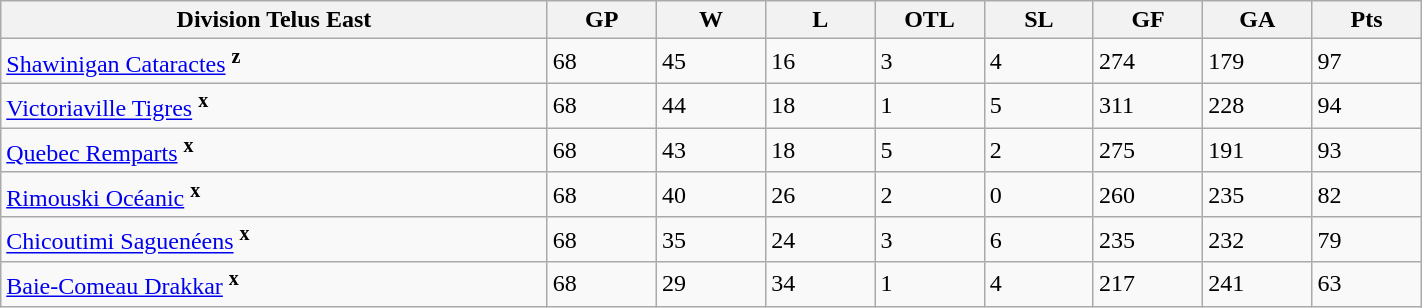<table class="wikitable" style="width: 75%">
<tr>
<th width=25%>Division Telus East</th>
<th width=5%>GP</th>
<th width=5%>W</th>
<th width=5%>L</th>
<th width=5%>OTL</th>
<th width=5%>SL</th>
<th width=5%>GF</th>
<th width=5%>GA</th>
<th width=5%>Pts</th>
</tr>
<tr>
<td><a href='#'>Shawinigan Cataractes</a> <sup><strong>z</strong></sup></td>
<td>68</td>
<td>45</td>
<td>16</td>
<td>3</td>
<td>4</td>
<td>274</td>
<td>179</td>
<td>97</td>
</tr>
<tr>
<td><a href='#'>Victoriaville Tigres</a> <sup><strong>x</strong></sup></td>
<td>68</td>
<td>44</td>
<td>18</td>
<td>1</td>
<td>5</td>
<td>311</td>
<td>228</td>
<td>94</td>
</tr>
<tr>
<td><a href='#'>Quebec Remparts</a> <sup><strong>x</strong></sup></td>
<td>68</td>
<td>43</td>
<td>18</td>
<td>5</td>
<td>2</td>
<td>275</td>
<td>191</td>
<td>93</td>
</tr>
<tr>
<td><a href='#'>Rimouski Océanic</a> <sup><strong>x</strong></sup></td>
<td>68</td>
<td>40</td>
<td>26</td>
<td>2</td>
<td>0</td>
<td>260</td>
<td>235</td>
<td>82</td>
</tr>
<tr>
<td><a href='#'>Chicoutimi Saguenéens</a> <sup><strong>x</strong></sup></td>
<td>68</td>
<td>35</td>
<td>24</td>
<td>3</td>
<td>6</td>
<td>235</td>
<td>232</td>
<td>79</td>
</tr>
<tr>
<td><a href='#'>Baie-Comeau Drakkar</a> <sup><strong>x</strong></sup></td>
<td>68</td>
<td>29</td>
<td>34</td>
<td>1</td>
<td>4</td>
<td>217</td>
<td>241</td>
<td>63</td>
</tr>
</table>
